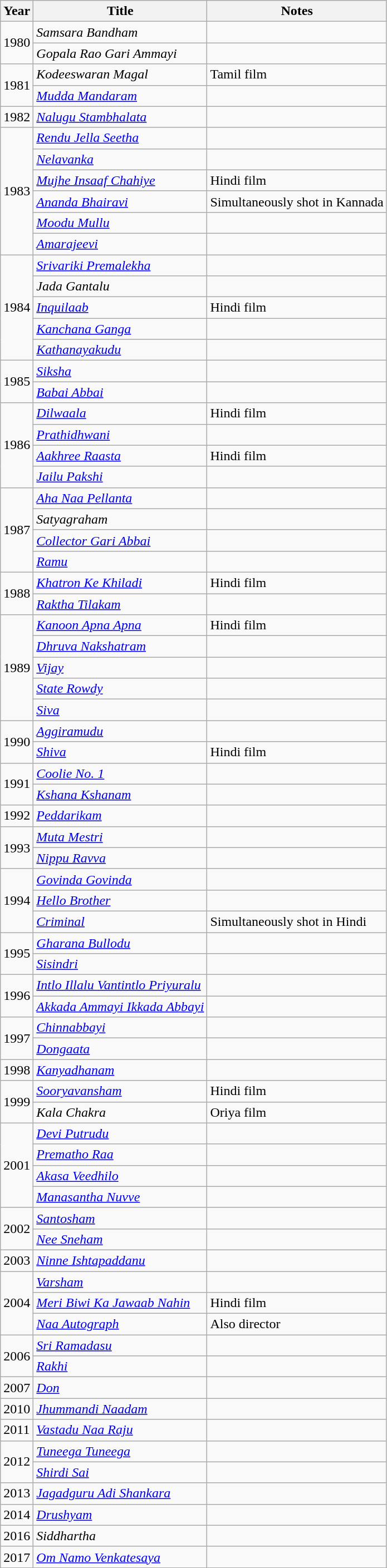<table class="wikitable">
<tr>
<th scope="col">Year</th>
<th scope="col">Title</th>
<th scope="col" class="unsortable">Notes</th>
</tr>
<tr>
<td rowspan="2">1980</td>
<td><em>Samsara Bandham</em></td>
<td></td>
</tr>
<tr>
<td><em>Gopala Rao Gari Ammayi</em></td>
<td></td>
</tr>
<tr>
<td rowspan="2">1981</td>
<td><em>Kodeeswaran Magal</em></td>
<td>Tamil film</td>
</tr>
<tr>
<td><em><a href='#'>Mudda Mandaram</a></em></td>
<td></td>
</tr>
<tr>
<td>1982</td>
<td><em><a href='#'>Nalugu Stambhalata</a></em></td>
<td></td>
</tr>
<tr>
<td rowspan="6">1983</td>
<td><em><a href='#'>Rendu Jella Seetha</a></em></td>
<td></td>
</tr>
<tr>
<td><em><a href='#'>Nelavanka</a></em></td>
<td></td>
</tr>
<tr>
<td><em><a href='#'>Mujhe Insaaf Chahiye</a></em></td>
<td>Hindi film</td>
</tr>
<tr>
<td><em><a href='#'>Ananda Bhairavi</a></em></td>
<td>Simultaneously shot in Kannada</td>
</tr>
<tr>
<td><em><a href='#'>Moodu Mullu</a></em></td>
<td></td>
</tr>
<tr>
<td><em><a href='#'>Amarajeevi</a></em></td>
<td></td>
</tr>
<tr>
<td rowspan="5">1984</td>
<td><em><a href='#'>Srivariki Premalekha</a></em></td>
<td></td>
</tr>
<tr>
<td><em>Jada Gantalu</em></td>
<td></td>
</tr>
<tr>
<td><em><a href='#'>Inquilaab</a></em></td>
<td>Hindi film</td>
</tr>
<tr>
<td><em><a href='#'>Kanchana Ganga</a></em></td>
<td></td>
</tr>
<tr>
<td><em><a href='#'>Kathanayakudu</a></em></td>
<td></td>
</tr>
<tr>
<td rowspan="2">1985</td>
<td><em><a href='#'>Siksha</a></em></td>
<td></td>
</tr>
<tr>
<td><em><a href='#'>Babai Abbai</a></em></td>
<td></td>
</tr>
<tr>
<td rowspan="4">1986</td>
<td><em><a href='#'>Dilwaala</a></em></td>
<td>Hindi film</td>
</tr>
<tr>
<td><em><a href='#'>Prathidhwani</a></em></td>
<td></td>
</tr>
<tr>
<td><em><a href='#'>Aakhree Raasta</a></em></td>
<td>Hindi film</td>
</tr>
<tr>
<td><em><a href='#'>Jailu Pakshi</a></em></td>
<td></td>
</tr>
<tr>
<td rowspan="4">1987</td>
<td><a href='#'><em>Aha Naa Pellanta</em></a></td>
<td></td>
</tr>
<tr>
<td><em>Satyagraham</em></td>
<td></td>
</tr>
<tr>
<td><em><a href='#'>Collector Gari Abbai</a></em></td>
<td></td>
</tr>
<tr>
<td><em><a href='#'>Ramu</a></em></td>
<td></td>
</tr>
<tr>
<td rowspan="2">1988</td>
<td><em><a href='#'>Khatron Ke Khiladi</a></em></td>
<td>Hindi film</td>
</tr>
<tr>
<td><em><a href='#'>Raktha Tilakam</a></em></td>
<td></td>
</tr>
<tr>
<td rowspan="5">1989</td>
<td><em><a href='#'>Kanoon Apna Apna</a></em></td>
<td>Hindi film</td>
</tr>
<tr>
<td><em><a href='#'>Dhruva Nakshatram</a></em></td>
<td></td>
</tr>
<tr>
<td><em><a href='#'>Vijay</a></em></td>
<td></td>
</tr>
<tr>
<td><em><a href='#'>State Rowdy</a></em></td>
<td></td>
</tr>
<tr>
<td><em><a href='#'>Siva</a></em></td>
<td></td>
</tr>
<tr>
<td rowspan="2">1990</td>
<td><em><a href='#'>Aggiramudu</a></em></td>
<td></td>
</tr>
<tr>
<td><em><a href='#'>Shiva</a></em></td>
<td>Hindi film</td>
</tr>
<tr>
<td rowspan="2">1991</td>
<td><em><a href='#'>Coolie No. 1</a></em></td>
<td></td>
</tr>
<tr>
<td><em><a href='#'>Kshana Kshanam</a></em></td>
<td></td>
</tr>
<tr>
<td>1992</td>
<td><em><a href='#'>Peddarikam</a></em></td>
<td></td>
</tr>
<tr>
<td rowspan="2">1993</td>
<td><em><a href='#'>Muta Mestri</a></em></td>
<td></td>
</tr>
<tr>
<td><em><a href='#'>Nippu Ravva</a></em></td>
<td></td>
</tr>
<tr>
<td rowspan="3">1994</td>
<td><em><a href='#'>Govinda Govinda</a></em></td>
<td></td>
</tr>
<tr>
<td><em><a href='#'>Hello Brother</a></em></td>
<td></td>
</tr>
<tr>
<td><em><a href='#'>Criminal</a></em></td>
<td>Simultaneously shot in Hindi</td>
</tr>
<tr>
<td rowspan="2">1995</td>
<td><em><a href='#'>Gharana Bullodu</a></em></td>
<td></td>
</tr>
<tr>
<td><em><a href='#'>Sisindri</a></em></td>
<td></td>
</tr>
<tr>
<td rowspan="2">1996</td>
<td><em><a href='#'>Intlo Illalu Vantintlo Priyuralu</a></em></td>
<td></td>
</tr>
<tr>
<td><em><a href='#'>Akkada Ammayi Ikkada Abbayi</a></em></td>
<td></td>
</tr>
<tr>
<td rowspan="2">1997</td>
<td><em><a href='#'>Chinnabbayi</a></em></td>
<td></td>
</tr>
<tr>
<td><em><a href='#'>Dongaata</a></em></td>
<td></td>
</tr>
<tr>
<td>1998</td>
<td><em><a href='#'>Kanyadhanam</a></em></td>
<td></td>
</tr>
<tr>
<td rowspan="2">1999</td>
<td><em><a href='#'>Sooryavansham</a></em></td>
<td>Hindi film</td>
</tr>
<tr>
<td><em>Kala Chakra</em></td>
<td>Oriya film</td>
</tr>
<tr>
<td rowspan="4">2001</td>
<td><em><a href='#'>Devi Putrudu</a></em></td>
<td></td>
</tr>
<tr>
<td><em><a href='#'>Prematho Raa</a></em></td>
<td></td>
</tr>
<tr>
<td><em><a href='#'>Akasa Veedhilo</a></em></td>
<td></td>
</tr>
<tr>
<td><em><a href='#'>Manasantha Nuvve</a></em></td>
<td></td>
</tr>
<tr>
<td rowspan="2">2002</td>
<td><em><a href='#'>Santosham</a></em></td>
<td></td>
</tr>
<tr>
<td><em><a href='#'>Nee Sneham</a></em></td>
<td></td>
</tr>
<tr>
<td>2003</td>
<td><em><a href='#'>Ninne Ishtapaddanu</a></em></td>
<td></td>
</tr>
<tr>
<td rowspan="3">2004</td>
<td><em><a href='#'>Varsham</a></em></td>
<td></td>
</tr>
<tr>
<td><em><a href='#'>Meri Biwi Ka Jawaab Nahin</a></em></td>
<td>Hindi film</td>
</tr>
<tr>
<td><em><a href='#'>Naa Autograph</a></em></td>
<td>Also director</td>
</tr>
<tr>
<td rowspan="2">2006</td>
<td><em><a href='#'>Sri Ramadasu</a></em></td>
<td></td>
</tr>
<tr>
<td><em><a href='#'>Rakhi</a></em></td>
<td></td>
</tr>
<tr>
<td>2007</td>
<td><em><a href='#'>Don</a></em></td>
<td></td>
</tr>
<tr>
<td>2010</td>
<td><em><a href='#'>Jhummandi Naadam</a></em></td>
<td></td>
</tr>
<tr>
<td>2011</td>
<td><em><a href='#'>Vastadu Naa Raju</a></em></td>
<td></td>
</tr>
<tr>
<td rowspan="2">2012</td>
<td><em><a href='#'>Tuneega Tuneega</a></em></td>
<td></td>
</tr>
<tr>
<td><em><a href='#'>Shirdi Sai</a></em></td>
<td></td>
</tr>
<tr>
<td>2013</td>
<td><em><a href='#'>Jagadguru Adi Shankara</a></em></td>
<td></td>
</tr>
<tr>
<td>2014</td>
<td><em><a href='#'>Drushyam</a></em></td>
<td></td>
</tr>
<tr>
<td>2016</td>
<td><em>Siddhartha</em></td>
<td></td>
</tr>
<tr>
<td>2017</td>
<td><em><a href='#'>Om Namo Venkatesaya</a></em></td>
<td></td>
</tr>
</table>
